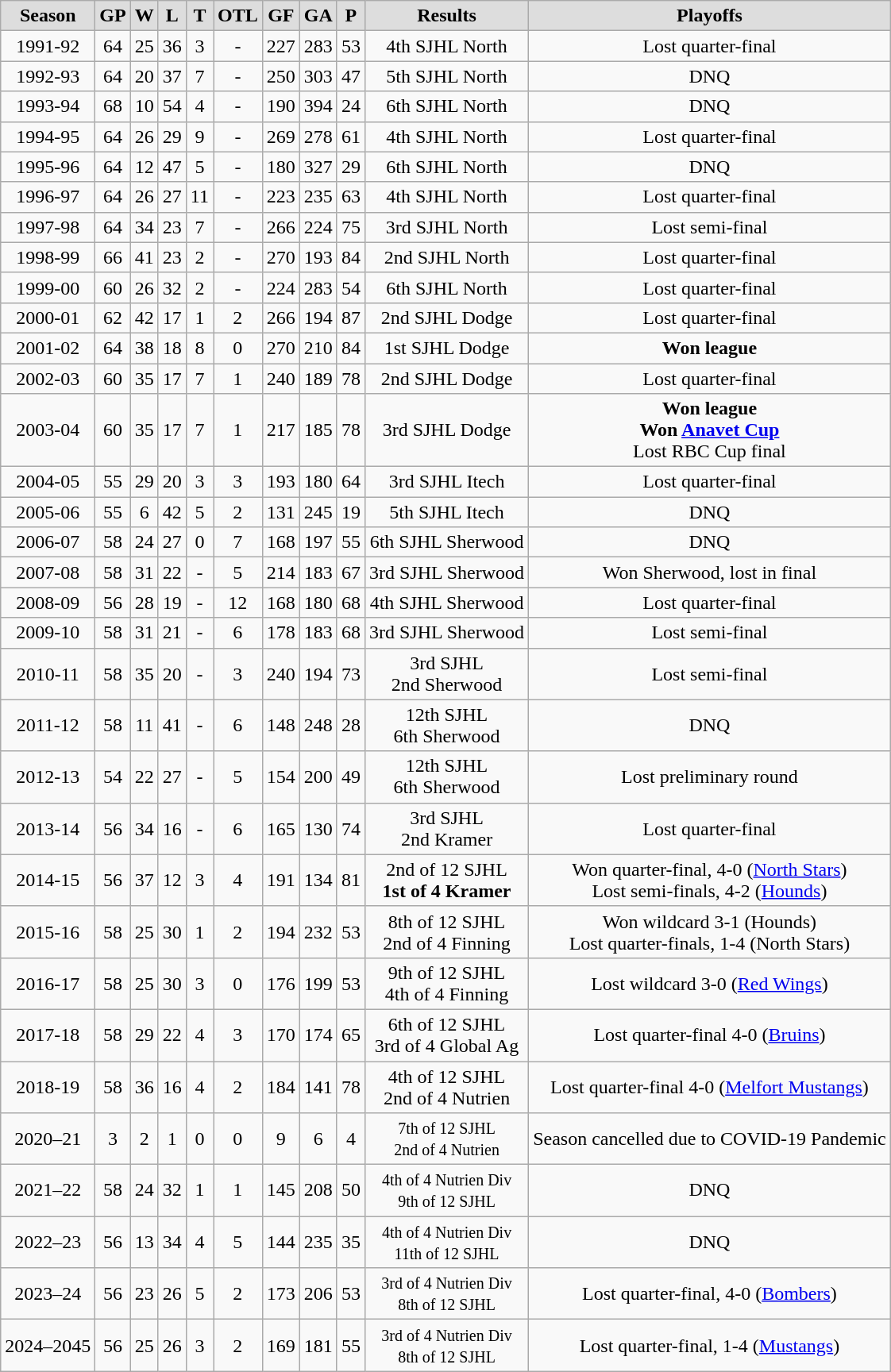<table class="wikitable">
<tr align="center"  bgcolor="#dddddd">
<td><strong>Season</strong></td>
<td><strong>GP</strong></td>
<td><strong>W</strong></td>
<td><strong>L</strong></td>
<td><strong>T</strong></td>
<td><strong>OTL</strong></td>
<td><strong>GF</strong></td>
<td><strong>GA</strong></td>
<td><strong>P</strong></td>
<td><strong>Results</strong></td>
<td><strong>Playoffs</strong></td>
</tr>
<tr align="center">
<td>1991-92</td>
<td>64</td>
<td>25</td>
<td>36</td>
<td>3</td>
<td>-</td>
<td>227</td>
<td>283</td>
<td>53</td>
<td>4th SJHL North</td>
<td>Lost quarter-final</td>
</tr>
<tr align="center">
<td>1992-93</td>
<td>64</td>
<td>20</td>
<td>37</td>
<td>7</td>
<td>-</td>
<td>250</td>
<td>303</td>
<td>47</td>
<td>5th SJHL North</td>
<td>DNQ</td>
</tr>
<tr align="center">
<td>1993-94</td>
<td>68</td>
<td>10</td>
<td>54</td>
<td>4</td>
<td>-</td>
<td>190</td>
<td>394</td>
<td>24</td>
<td>6th SJHL North</td>
<td>DNQ</td>
</tr>
<tr align="center">
<td>1994-95</td>
<td>64</td>
<td>26</td>
<td>29</td>
<td>9</td>
<td>-</td>
<td>269</td>
<td>278</td>
<td>61</td>
<td>4th SJHL North</td>
<td>Lost quarter-final</td>
</tr>
<tr align="center">
<td>1995-96</td>
<td>64</td>
<td>12</td>
<td>47</td>
<td>5</td>
<td>-</td>
<td>180</td>
<td>327</td>
<td>29</td>
<td>6th SJHL North</td>
<td>DNQ</td>
</tr>
<tr align="center">
<td>1996-97</td>
<td>64</td>
<td>26</td>
<td>27</td>
<td>11</td>
<td>-</td>
<td>223</td>
<td>235</td>
<td>63</td>
<td>4th SJHL North</td>
<td>Lost quarter-final</td>
</tr>
<tr align="center">
<td>1997-98</td>
<td>64</td>
<td>34</td>
<td>23</td>
<td>7</td>
<td>-</td>
<td>266</td>
<td>224</td>
<td>75</td>
<td>3rd SJHL North</td>
<td>Lost semi-final</td>
</tr>
<tr align="center">
<td>1998-99</td>
<td>66</td>
<td>41</td>
<td>23</td>
<td>2</td>
<td>-</td>
<td>270</td>
<td>193</td>
<td>84</td>
<td>2nd SJHL North</td>
<td>Lost quarter-final</td>
</tr>
<tr align="center">
<td>1999-00</td>
<td>60</td>
<td>26</td>
<td>32</td>
<td>2</td>
<td>-</td>
<td>224</td>
<td>283</td>
<td>54</td>
<td>6th SJHL North</td>
<td>Lost quarter-final</td>
</tr>
<tr align="center">
<td>2000-01</td>
<td>62</td>
<td>42</td>
<td>17</td>
<td>1</td>
<td>2</td>
<td>266</td>
<td>194</td>
<td>87</td>
<td>2nd SJHL Dodge</td>
<td>Lost quarter-final</td>
</tr>
<tr align="center">
<td>2001-02</td>
<td>64</td>
<td>38</td>
<td>18</td>
<td>8</td>
<td>0</td>
<td>270</td>
<td>210</td>
<td>84</td>
<td>1st SJHL Dodge</td>
<td><strong>Won league</strong></td>
</tr>
<tr align="center">
<td>2002-03</td>
<td>60</td>
<td>35</td>
<td>17</td>
<td>7</td>
<td>1</td>
<td>240</td>
<td>189</td>
<td>78</td>
<td>2nd SJHL Dodge</td>
<td>Lost quarter-final</td>
</tr>
<tr align="center">
<td>2003-04</td>
<td>60</td>
<td>35</td>
<td>17</td>
<td>7</td>
<td>1</td>
<td>217</td>
<td>185</td>
<td>78</td>
<td>3rd SJHL Dodge</td>
<td><strong>Won league</strong><br> <strong>Won <a href='#'>Anavet Cup</a></strong><br>Lost RBC Cup final</td>
</tr>
<tr align="center">
<td>2004-05</td>
<td>55</td>
<td>29</td>
<td>20</td>
<td>3</td>
<td>3</td>
<td>193</td>
<td>180</td>
<td>64</td>
<td>3rd SJHL Itech</td>
<td>Lost quarter-final</td>
</tr>
<tr align="center">
<td>2005-06</td>
<td>55</td>
<td>6</td>
<td>42</td>
<td>5</td>
<td>2</td>
<td>131</td>
<td>245</td>
<td>19</td>
<td>5th SJHL Itech</td>
<td>DNQ</td>
</tr>
<tr align="center">
<td>2006-07</td>
<td>58</td>
<td>24</td>
<td>27</td>
<td>0</td>
<td>7</td>
<td>168</td>
<td>197</td>
<td>55</td>
<td>6th SJHL Sherwood</td>
<td>DNQ</td>
</tr>
<tr align="center">
<td>2007-08</td>
<td>58</td>
<td>31</td>
<td>22</td>
<td>-</td>
<td>5</td>
<td>214</td>
<td>183</td>
<td>67</td>
<td>3rd SJHL Sherwood</td>
<td>Won Sherwood, lost in final</td>
</tr>
<tr align="center">
<td>2008-09</td>
<td>56</td>
<td>28</td>
<td>19</td>
<td>-</td>
<td>12</td>
<td>168</td>
<td>180</td>
<td>68</td>
<td>4th SJHL Sherwood</td>
<td>Lost quarter-final</td>
</tr>
<tr align="center">
<td>2009-10</td>
<td>58</td>
<td>31</td>
<td>21</td>
<td>-</td>
<td>6</td>
<td>178</td>
<td>183</td>
<td>68</td>
<td>3rd SJHL Sherwood</td>
<td>Lost semi-final</td>
</tr>
<tr align="center">
<td>2010-11</td>
<td>58</td>
<td>35</td>
<td>20</td>
<td>-</td>
<td>3</td>
<td>240</td>
<td>194</td>
<td>73</td>
<td>3rd SJHL<br> 2nd Sherwood</td>
<td>Lost semi-final</td>
</tr>
<tr align="center">
<td>2011-12</td>
<td>58</td>
<td>11</td>
<td>41</td>
<td>-</td>
<td>6</td>
<td>148</td>
<td>248</td>
<td>28</td>
<td>12th SJHL<br>6th Sherwood</td>
<td>DNQ</td>
</tr>
<tr align="center">
<td>2012-13</td>
<td>54</td>
<td>22</td>
<td>27</td>
<td>-</td>
<td>5</td>
<td>154</td>
<td>200</td>
<td>49</td>
<td>12th SJHL<br>6th Sherwood</td>
<td>Lost preliminary round</td>
</tr>
<tr align="center">
<td>2013-14</td>
<td>56</td>
<td>34</td>
<td>16</td>
<td>-</td>
<td>6</td>
<td>165</td>
<td>130</td>
<td>74</td>
<td>3rd SJHL<br>2nd Kramer</td>
<td>Lost quarter-final</td>
</tr>
<tr align="center">
<td>2014-15</td>
<td>56</td>
<td>37</td>
<td>12</td>
<td>3</td>
<td>4</td>
<td>191</td>
<td>134</td>
<td>81</td>
<td>2nd of 12 SJHL<br><strong>1st of 4 Kramer</strong></td>
<td>Won quarter-final, 4-0 (<a href='#'>North Stars</a>)<br>Lost semi-finals, 4-2 (<a href='#'>Hounds</a>)</td>
</tr>
<tr align="center">
<td>2015-16</td>
<td>58</td>
<td>25</td>
<td>30</td>
<td>1</td>
<td>2</td>
<td>194</td>
<td>232</td>
<td>53</td>
<td>8th of 12 SJHL<br>2nd of 4 Finning</td>
<td>Won wildcard 3-1 (Hounds)<br>Lost quarter-finals, 1-4 (North Stars)</td>
</tr>
<tr align="center">
<td>2016-17</td>
<td>58</td>
<td>25</td>
<td>30</td>
<td>3</td>
<td>0</td>
<td>176</td>
<td>199</td>
<td>53</td>
<td>9th of 12 SJHL<br>4th of 4 Finning</td>
<td>Lost wildcard 3-0 (<a href='#'>Red Wings</a>)</td>
</tr>
<tr align="center">
<td>2017-18</td>
<td>58</td>
<td>29</td>
<td>22</td>
<td>4</td>
<td>3</td>
<td>170</td>
<td>174</td>
<td>65</td>
<td>6th of 12 SJHL<br>3rd of 4 Global Ag</td>
<td>Lost quarter-final 4-0 (<a href='#'>Bruins</a>)</td>
</tr>
<tr align="center">
<td>2018-19</td>
<td>58</td>
<td>36</td>
<td>16</td>
<td>4</td>
<td>2</td>
<td>184</td>
<td>141</td>
<td>78</td>
<td>4th of 12 SJHL<br>2nd of 4 Nutrien</td>
<td>Lost quarter-final 4-0 (<a href='#'>Melfort Mustangs</a>)</td>
</tr>
<tr align="center">
<td>2020–21</td>
<td>3</td>
<td>2</td>
<td>1</td>
<td>0</td>
<td>0</td>
<td>9</td>
<td>6</td>
<td>4</td>
<td><small>7th of 12 SJHL<br>2nd of 4 Nutrien</small></td>
<td>Season cancelled due to COVID-19 Pandemic</td>
</tr>
<tr align="center">
<td>2021–22</td>
<td>58</td>
<td>24</td>
<td>32</td>
<td>1</td>
<td>1</td>
<td>145</td>
<td>208</td>
<td>50</td>
<td><small>4th of 4 Nutrien Div<br>9th of 12 SJHL</small></td>
<td>DNQ</td>
</tr>
<tr align="center">
<td>2022–23</td>
<td>56</td>
<td>13</td>
<td>34</td>
<td>4</td>
<td>5</td>
<td>144</td>
<td>235</td>
<td>35</td>
<td><small>4th of 4 Nutrien Div<br>11th of 12 SJHL</small></td>
<td>DNQ</td>
</tr>
<tr align="center">
<td>2023–24</td>
<td>56</td>
<td>23</td>
<td>26</td>
<td>5</td>
<td>2</td>
<td>173</td>
<td>206</td>
<td>53</td>
<td><small>3rd of 4 Nutrien Div<br>8th of 12 SJHL</small></td>
<td>Lost quarter-final, 4-0 (<a href='#'>Bombers</a>)</td>
</tr>
<tr align="center">
<td>2024–2045</td>
<td>56</td>
<td>25</td>
<td>26</td>
<td>3</td>
<td>2</td>
<td>169</td>
<td>181</td>
<td>55</td>
<td><small>3rd of 4 Nutrien Div<br>8th of 12 SJHL</small></td>
<td>Lost quarter-final, 1-4 (<a href='#'>Mustangs</a>)</td>
</tr>
</table>
